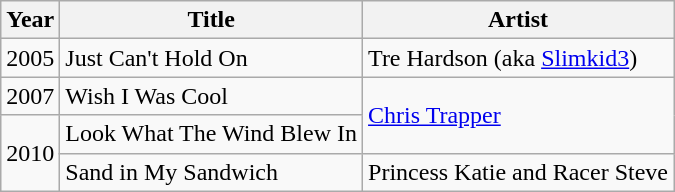<table class="wikitable">
<tr>
<th>Year</th>
<th>Title</th>
<th>Artist</th>
</tr>
<tr>
<td>2005</td>
<td>Just Can't Hold On</td>
<td>Tre Hardson (aka <a href='#'>Slimkid3</a>)</td>
</tr>
<tr>
<td>2007</td>
<td>Wish I Was Cool</td>
<td rowspan=2><a href='#'>Chris Trapper</a></td>
</tr>
<tr>
<td rowspan=2>2010</td>
<td>Look What The Wind Blew In</td>
</tr>
<tr>
<td>Sand in My Sandwich</td>
<td>Princess Katie and Racer Steve</td>
</tr>
</table>
